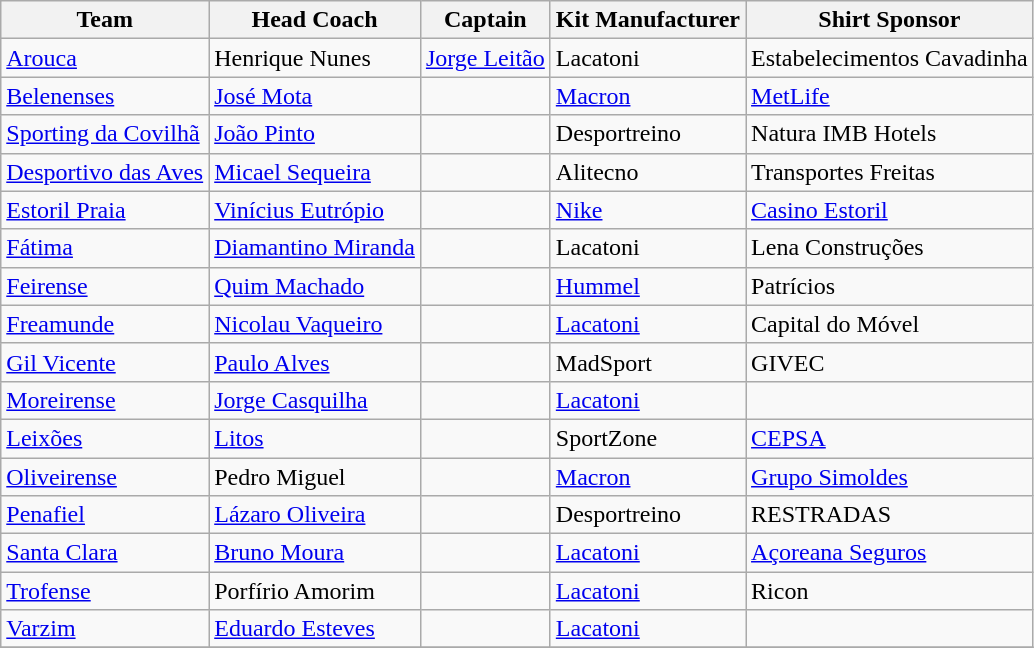<table class="wikitable sortable" style="text-align: left;">
<tr>
<th>Team</th>
<th>Head Coach</th>
<th>Captain</th>
<th>Kit Manufacturer</th>
<th>Shirt Sponsor</th>
</tr>
<tr>
<td><a href='#'>Arouca</a></td>
<td> Henrique Nunes</td>
<td> <a href='#'>Jorge Leitão</a></td>
<td>Lacatoni</td>
<td>Estabelecimentos Cavadinha</td>
</tr>
<tr>
<td><a href='#'>Belenenses</a></td>
<td> <a href='#'>José Mota</a></td>
<td></td>
<td><a href='#'>Macron</a></td>
<td><a href='#'>MetLife</a></td>
</tr>
<tr>
<td><a href='#'>Sporting da Covilhã</a></td>
<td> <a href='#'>João Pinto</a></td>
<td></td>
<td>Desportreino</td>
<td>Natura IMB Hotels</td>
</tr>
<tr>
<td><a href='#'>Desportivo das Aves</a></td>
<td> <a href='#'>Micael Sequeira</a></td>
<td></td>
<td>Alitecno</td>
<td>Transportes Freitas</td>
</tr>
<tr>
<td><a href='#'>Estoril Praia</a></td>
<td> <a href='#'>Vinícius Eutrópio</a></td>
<td></td>
<td><a href='#'>Nike</a></td>
<td><a href='#'>Casino Estoril</a></td>
</tr>
<tr>
<td><a href='#'>Fátima</a></td>
<td> <a href='#'>Diamantino Miranda</a></td>
<td></td>
<td>Lacatoni</td>
<td>Lena Construções</td>
</tr>
<tr>
<td><a href='#'>Feirense</a></td>
<td> <a href='#'>Quim Machado</a></td>
<td></td>
<td><a href='#'>Hummel</a></td>
<td>Patrícios</td>
</tr>
<tr>
<td><a href='#'>Freamunde</a></td>
<td> <a href='#'>Nicolau Vaqueiro</a></td>
<td></td>
<td><a href='#'>Lacatoni</a></td>
<td>Capital do Móvel</td>
</tr>
<tr>
<td><a href='#'>Gil Vicente</a></td>
<td> <a href='#'>Paulo Alves</a></td>
<td></td>
<td>MadSport</td>
<td>GIVEC</td>
</tr>
<tr>
<td><a href='#'>Moreirense</a></td>
<td> <a href='#'>Jorge Casquilha</a></td>
<td></td>
<td><a href='#'>Lacatoni</a></td>
<td></td>
</tr>
<tr>
<td><a href='#'>Leixões</a></td>
<td> <a href='#'>Litos</a></td>
<td></td>
<td>SportZone</td>
<td><a href='#'>CEPSA</a></td>
</tr>
<tr>
<td><a href='#'>Oliveirense</a></td>
<td> Pedro Miguel</td>
<td></td>
<td><a href='#'>Macron</a></td>
<td><a href='#'>Grupo Simoldes</a></td>
</tr>
<tr>
<td><a href='#'>Penafiel</a></td>
<td> <a href='#'>Lázaro Oliveira</a></td>
<td></td>
<td>Desportreino</td>
<td>RESTRADAS</td>
</tr>
<tr>
<td><a href='#'>Santa Clara</a></td>
<td> <a href='#'>Bruno Moura</a></td>
<td></td>
<td><a href='#'>Lacatoni</a></td>
<td><a href='#'>Açoreana Seguros</a></td>
</tr>
<tr>
<td><a href='#'>Trofense</a></td>
<td> Porfírio Amorim</td>
<td></td>
<td><a href='#'>Lacatoni</a></td>
<td>Ricon</td>
</tr>
<tr>
<td><a href='#'>Varzim</a></td>
<td> <a href='#'>Eduardo Esteves</a></td>
<td></td>
<td><a href='#'>Lacatoni</a></td>
<td></td>
</tr>
<tr>
</tr>
</table>
